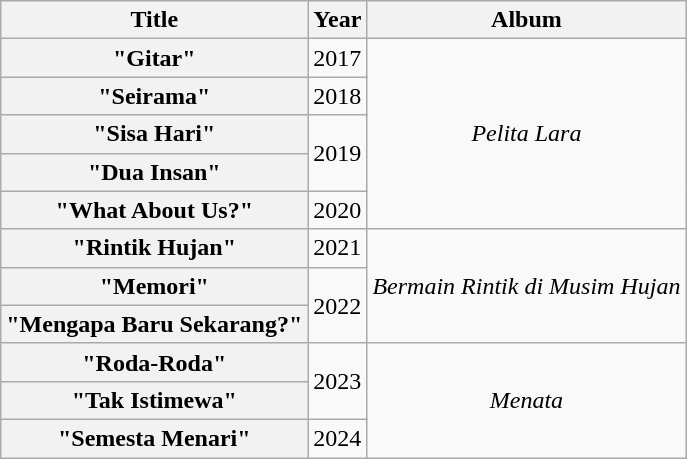<table class="wikitable plainrowheaders" style="text-align:center">
<tr>
<th scope="col">Title</th>
<th>Year</th>
<th scope="col">Album</th>
</tr>
<tr>
<th scope="row">"Gitar"<br></th>
<td>2017</td>
<td rowspan="5"><em>Pelita Lara</em></td>
</tr>
<tr>
<th scope="row">"Seirama"</th>
<td>2018</td>
</tr>
<tr>
<th scope="row">"Sisa Hari"</th>
<td rowspan="2">2019</td>
</tr>
<tr>
<th scope="row">"Dua Insan"<br></th>
</tr>
<tr>
<th scope="row">"What About Us?"</th>
<td>2020</td>
</tr>
<tr>
<th scope="row">"Rintik Hujan"<br></th>
<td>2021</td>
<td rowspan="3"><em>Bermain Rintik di Musim Hujan</em></td>
</tr>
<tr>
<th scope="row">"Memori"<br></th>
<td rowspan="2">2022</td>
</tr>
<tr>
<th scope="row">"Mengapa Baru Sekarang?"<br></th>
</tr>
<tr>
<th scope="row">"Roda-Roda"</th>
<td rowspan="2">2023</td>
<td rowspan="3"><em>Menata</em></td>
</tr>
<tr>
<th scope="row">"Tak Istimewa"</th>
</tr>
<tr>
<th scope="row">"Semesta Menari"</th>
<td>2024</td>
</tr>
</table>
